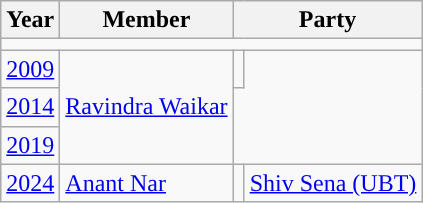<table class="wikitable">
<tr>
<th>Year</th>
<th>Member</th>
<th colspan="2">Party</th>
</tr>
<tr>
<td colspan=4></td>
</tr>
<tr>
<td><a href='#'>2009</a></td>
<td rowspan="3"><a href='#'>Ravindra Waikar</a></td>
<td></td>
</tr>
<tr>
<td><a href='#'>2014</a></td>
</tr>
<tr>
<td><a href='#'>2019</a></td>
</tr>
<tr>
<td><a href='#'>2024</a></td>
<td><a href='#'>Anant Nar</a></td>
<td style="background-color: "></td>
<td><a href='#'>Shiv Sena (UBT)</a></td>
</tr>
</table>
